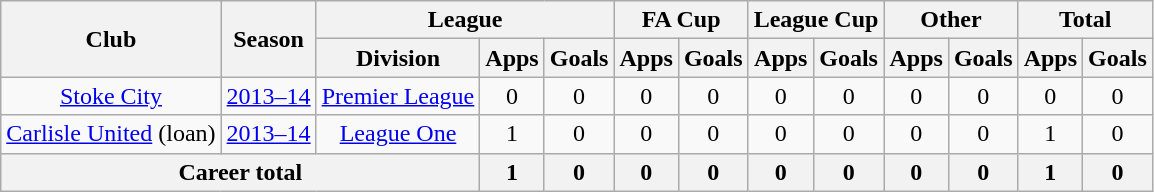<table class="wikitable" style="text-align: center;">
<tr>
<th rowspan="2">Club</th>
<th rowspan="2">Season</th>
<th colspan="3">League</th>
<th colspan="2">FA Cup</th>
<th colspan="2">League Cup</th>
<th colspan="2">Other</th>
<th colspan="2">Total</th>
</tr>
<tr>
<th>Division</th>
<th>Apps</th>
<th>Goals</th>
<th>Apps</th>
<th>Goals</th>
<th>Apps</th>
<th>Goals</th>
<th>Apps</th>
<th>Goals</th>
<th>Apps</th>
<th>Goals</th>
</tr>
<tr>
<td><a href='#'>Stoke City</a></td>
<td><a href='#'>2013–14</a></td>
<td><a href='#'>Premier League</a></td>
<td>0</td>
<td>0</td>
<td>0</td>
<td>0</td>
<td>0</td>
<td>0</td>
<td>0</td>
<td>0</td>
<td>0</td>
<td>0</td>
</tr>
<tr>
<td><a href='#'>Carlisle United</a> (loan)</td>
<td><a href='#'>2013–14</a></td>
<td><a href='#'>League One</a></td>
<td>1</td>
<td>0</td>
<td>0</td>
<td>0</td>
<td>0</td>
<td>0</td>
<td>0</td>
<td>0</td>
<td>1</td>
<td>0</td>
</tr>
<tr>
<th colspan="3">Career total</th>
<th>1</th>
<th>0</th>
<th>0</th>
<th>0</th>
<th>0</th>
<th>0</th>
<th>0</th>
<th>0</th>
<th>1</th>
<th>0</th>
</tr>
</table>
